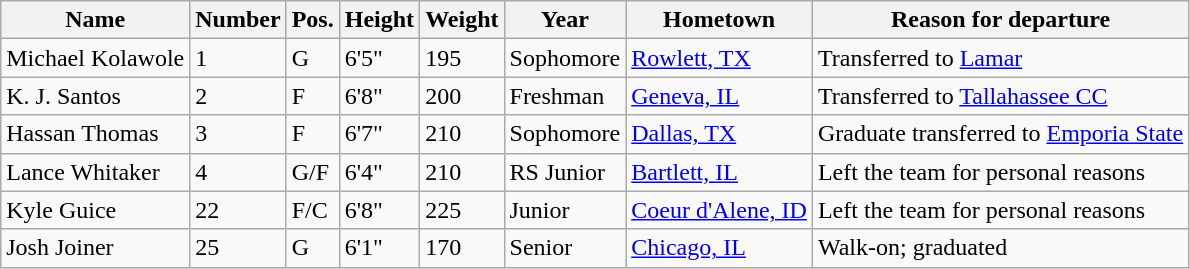<table class="wikitable sortable" border="1">
<tr>
<th>Name</th>
<th>Number</th>
<th>Pos.</th>
<th>Height</th>
<th>Weight</th>
<th>Year</th>
<th>Hometown</th>
<th class="unsortable">Reason for departure</th>
</tr>
<tr>
<td>Michael Kolawole</td>
<td>1</td>
<td>G</td>
<td>6'5"</td>
<td>195</td>
<td>Sophomore</td>
<td><a href='#'>Rowlett, TX</a></td>
<td>Transferred to <a href='#'>Lamar</a></td>
</tr>
<tr>
<td>K. J. Santos</td>
<td>2</td>
<td>F</td>
<td>6'8"</td>
<td>200</td>
<td>Freshman</td>
<td><a href='#'>Geneva, IL</a></td>
<td>Transferred to <a href='#'>Tallahassee CC</a></td>
</tr>
<tr>
<td>Hassan Thomas</td>
<td>3</td>
<td>F</td>
<td>6'7"</td>
<td>210</td>
<td>Sophomore</td>
<td><a href='#'>Dallas, TX</a></td>
<td>Graduate transferred to <a href='#'>Emporia State</a></td>
</tr>
<tr>
<td>Lance Whitaker</td>
<td>4</td>
<td>G/F</td>
<td>6'4"</td>
<td>210</td>
<td>RS Junior</td>
<td><a href='#'>Bartlett, IL</a></td>
<td>Left the team for personal reasons</td>
</tr>
<tr>
<td>Kyle Guice</td>
<td>22</td>
<td>F/C</td>
<td>6'8"</td>
<td>225</td>
<td>Junior</td>
<td><a href='#'>Coeur d'Alene, ID</a></td>
<td>Left the team for personal reasons</td>
</tr>
<tr>
<td>Josh Joiner</td>
<td>25</td>
<td>G</td>
<td>6'1"</td>
<td>170</td>
<td>Senior</td>
<td><a href='#'>Chicago, IL</a></td>
<td>Walk-on; graduated</td>
</tr>
</table>
